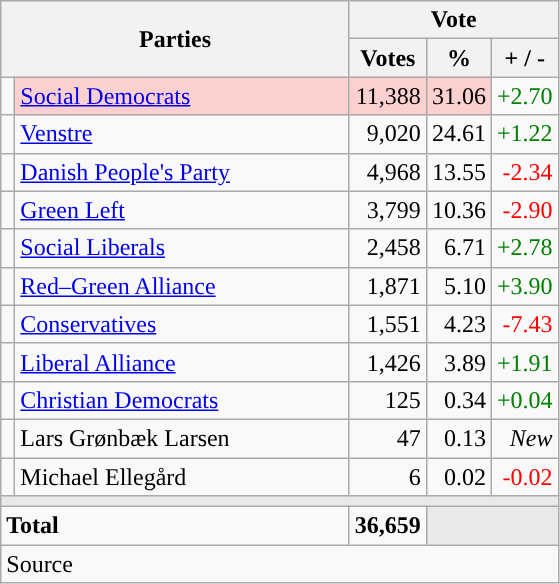<table class="wikitable" style="text-align:right;">
<tr>
<th style="text-align:centre;" rowspan="2" colspan="2" width="225">Parties</th>
<th colspan="3">Vote</th>
</tr>
<tr>
<th width="15">Votes</th>
<th width="15">%</th>
<th width="15">+ / -</th>
</tr>
<tr>
<td width="2" style="color:inherit;background:"></td>
<td bgcolor=#fbd0ce  align="left"><a href='#'>Social Democrats</a></td>
<td bgcolor=#fbd0ce>11,388</td>
<td bgcolor=#fbd0ce>31.06</td>
<td style=color:green;>+2.70</td>
</tr>
<tr>
<td width="2" style="color:inherit;background:"></td>
<td align="left"><a href='#'>Venstre</a></td>
<td>9,020</td>
<td>24.61</td>
<td style=color:green;>+1.22</td>
</tr>
<tr>
<td width="2" style="color:inherit;background:"></td>
<td align="left"><a href='#'>Danish People's Party</a></td>
<td>4,968</td>
<td>13.55</td>
<td style=color:red;>-2.34</td>
</tr>
<tr>
<td width="2" style="color:inherit;background:"></td>
<td align="left"><a href='#'>Green Left</a></td>
<td>3,799</td>
<td>10.36</td>
<td style=color:red;>-2.90</td>
</tr>
<tr>
<td width="2" style="color:inherit;background:"></td>
<td align="left"><a href='#'>Social Liberals</a></td>
<td>2,458</td>
<td>6.71</td>
<td style=color:green;>+2.78</td>
</tr>
<tr>
<td width="2" style="color:inherit;background:"></td>
<td align="left"><a href='#'>Red–Green Alliance</a></td>
<td>1,871</td>
<td>5.10</td>
<td style=color:green;>+3.90</td>
</tr>
<tr>
<td width="2" style="color:inherit;background:"></td>
<td align="left"><a href='#'>Conservatives</a></td>
<td>1,551</td>
<td>4.23</td>
<td style=color:red;>-7.43</td>
</tr>
<tr>
<td width="2" style="color:inherit;background:"></td>
<td align="left"><a href='#'>Liberal Alliance</a></td>
<td>1,426</td>
<td>3.89</td>
<td style=color:green;>+1.91</td>
</tr>
<tr>
<td width="2" style="color:inherit;background:"></td>
<td align="left"><a href='#'>Christian Democrats</a></td>
<td>125</td>
<td>0.34</td>
<td style=color:green;>+0.04</td>
</tr>
<tr>
<td width="2" style="color:inherit;background:"></td>
<td align="left">Lars Grønbæk Larsen</td>
<td>47</td>
<td>0.13</td>
<td><em>New</em></td>
</tr>
<tr>
<td width="2" style="color:inherit;background:"></td>
<td align="left">Michael Ellegård</td>
<td>6</td>
<td>0.02</td>
<td style=color:red;>-0.02</td>
</tr>
<tr>
<td colspan="7" bgcolor="#E9E9E9"></td>
</tr>
<tr>
<td align="left" colspan="2"><strong>Total</strong></td>
<td><strong>36,659</strong></td>
<td bgcolor="#E9E9E9" colspan="2"></td>
</tr>
<tr>
<td align="left" colspan="6">Source</td>
</tr>
</table>
